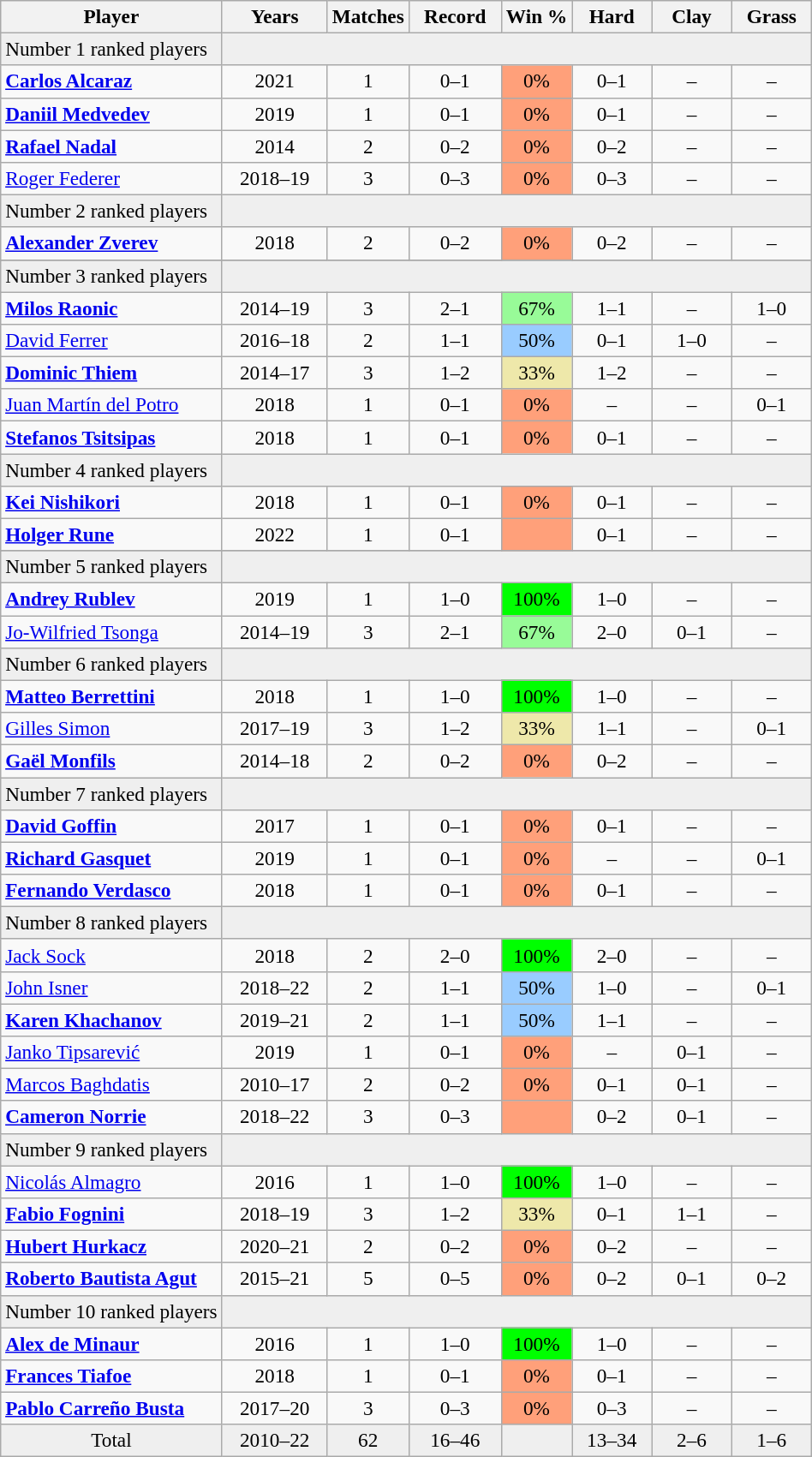<table class="wikitable sortable nowrap" style=font-size:97%;text-align:center>
<tr>
<th>Player</th>
<th width=75>Years</th>
<th>Matches</th>
<th width=65>Record</th>
<th>Win %</th>
<th width=55>Hard</th>
<th width=55>Clay</th>
<th width=55>Grass</th>
</tr>
<tr bgcolor=efefef class="sortbottom">
<td align=left>Number 1 ranked players</td>
<td colspan=7></td>
</tr>
<tr>
<td align=left> <strong><a href='#'>Carlos Alcaraz</a></strong></td>
<td>2021</td>
<td>1</td>
<td>0–1</td>
<td bgcolor=ffa07a>0%</td>
<td>0–1</td>
<td>–</td>
<td>–</td>
</tr>
<tr>
<td align=left> <strong><a href='#'>Daniil Medvedev</a></strong></td>
<td>2019</td>
<td>1</td>
<td>0–1</td>
<td bgcolor=ffa07a>0%</td>
<td>0–1</td>
<td>–</td>
<td>–</td>
</tr>
<tr>
<td align=left> <strong><a href='#'>Rafael Nadal</a></strong></td>
<td>2014</td>
<td>2</td>
<td>0–2</td>
<td bgcolor=ffa07a>0%</td>
<td>0–2</td>
<td>–</td>
<td>–</td>
</tr>
<tr>
<td align=left> <a href='#'>Roger Federer</a></td>
<td>2018–19</td>
<td>3</td>
<td>0–3</td>
<td bgcolor=ffa07a>0%</td>
<td>0–3</td>
<td>–</td>
<td>–</td>
</tr>
<tr bgcolor=efefef class="sortbottom">
<td align=left>Number 2 ranked players</td>
<td colspan=7></td>
</tr>
<tr>
<td align=left> <strong><a href='#'>Alexander Zverev</a></strong></td>
<td>2018</td>
<td>2</td>
<td>0–2</td>
<td bgcolor=ffa07a>0%</td>
<td>0–2</td>
<td>–</td>
<td>–</td>
</tr>
<tr>
</tr>
<tr bgcolor=efefef class="sortbottom">
<td align=left>Number 3 ranked players</td>
<td colspan=7></td>
</tr>
<tr>
<td align=left> <strong><a href='#'>Milos Raonic</a></strong></td>
<td>2014–19</td>
<td>3</td>
<td>2–1</td>
<td bgcolor=98fb98>67%</td>
<td>1–1</td>
<td>–</td>
<td>1–0</td>
</tr>
<tr>
<td align=left> <a href='#'>David Ferrer</a></td>
<td>2016–18</td>
<td>2</td>
<td>1–1</td>
<td bgcolor=99ccff>50%</td>
<td>0–1</td>
<td>1–0</td>
<td>–</td>
</tr>
<tr>
<td align=left> <strong><a href='#'>Dominic Thiem</a></strong></td>
<td>2014–17</td>
<td>3</td>
<td>1–2</td>
<td bgcolor=eee8aa>33%</td>
<td>1–2</td>
<td>–</td>
<td>–</td>
</tr>
<tr>
<td align=left> <a href='#'>Juan Martín del Potro</a></td>
<td>2018</td>
<td>1</td>
<td>0–1</td>
<td bgcolor=ffa07a>0%</td>
<td>–</td>
<td>–</td>
<td>0–1</td>
</tr>
<tr>
<td align=left> <strong><a href='#'>Stefanos Tsitsipas</a></strong></td>
<td>2018</td>
<td>1</td>
<td>0–1</td>
<td bgcolor=ffa07a>0%</td>
<td>0–1</td>
<td>–</td>
<td>–</td>
</tr>
<tr bgcolor=efefef class="sortbottom">
<td align=left>Number 4 ranked players</td>
<td colspan=7></td>
</tr>
<tr>
<td align=left> <strong><a href='#'>Kei Nishikori</a></strong></td>
<td>2018</td>
<td>1</td>
<td>0–1</td>
<td bgcolor=ffa07a>0%</td>
<td>0–1</td>
<td>–</td>
<td>–</td>
</tr>
<tr>
<td align=left> <strong><a href='#'>Holger Rune</a></strong></td>
<td>2022</td>
<td>1</td>
<td>0–1</td>
<td bgcolor=ffa07a></td>
<td>0–1</td>
<td>–</td>
<td>–</td>
</tr>
<tr>
</tr>
<tr bgcolor=efefef class="sortbottom">
<td align=left>Number 5 ranked players</td>
<td colspan=7></td>
</tr>
<tr>
<td align=left> <strong><a href='#'>Andrey Rublev</a></strong></td>
<td>2019</td>
<td>1</td>
<td>1–0</td>
<td bgcolor=lime>100%</td>
<td>1–0</td>
<td>–</td>
<td>–</td>
</tr>
<tr>
<td align=left> <a href='#'>Jo-Wilfried Tsonga</a></td>
<td>2014–19</td>
<td>3</td>
<td>2–1</td>
<td bgcolor=98fb98>67%</td>
<td>2–0</td>
<td>0–1</td>
<td>–</td>
</tr>
<tr bgcolor=efefef class="sortbottom">
<td align=left>Number 6 ranked players</td>
<td colspan=7></td>
</tr>
<tr>
<td align=left> <strong><a href='#'>Matteo Berrettini</a></strong></td>
<td>2018</td>
<td>1</td>
<td>1–0</td>
<td bgcolor=lime>100%</td>
<td>1–0</td>
<td>–</td>
<td>–</td>
</tr>
<tr>
<td align=left> <a href='#'>Gilles Simon</a></td>
<td>2017–19</td>
<td>3</td>
<td>1–2</td>
<td bgcolor=eee8aa>33%</td>
<td>1–1</td>
<td>–</td>
<td>0–1</td>
</tr>
<tr>
<td align=left> <strong><a href='#'>Gaël Monfils</a></strong></td>
<td>2014–18</td>
<td>2</td>
<td>0–2</td>
<td bgcolor=ffa07a>0%</td>
<td>0–2</td>
<td>–</td>
<td>–</td>
</tr>
<tr bgcolor=efefef class="sortbottom">
<td align=left>Number 7 ranked players</td>
<td colspan=7></td>
</tr>
<tr>
<td align=left> <strong><a href='#'>David Goffin</a></strong></td>
<td>2017</td>
<td>1</td>
<td>0–1</td>
<td bgcolor=ffa07a>0%</td>
<td>0–1</td>
<td>–</td>
<td>–</td>
</tr>
<tr>
<td align=left> <strong><a href='#'>Richard Gasquet</a></strong></td>
<td>2019</td>
<td>1</td>
<td>0–1</td>
<td bgcolor=ffa07a>0%</td>
<td>–</td>
<td>–</td>
<td>0–1</td>
</tr>
<tr>
<td align=left> <strong><a href='#'>Fernando Verdasco</a></strong></td>
<td>2018</td>
<td>1</td>
<td>0–1</td>
<td bgcolor=ffa07a>0%</td>
<td>0–1</td>
<td>–</td>
<td>–</td>
</tr>
<tr bgcolor=efefef class="sortbottom">
<td align=left>Number 8 ranked players</td>
<td colspan=7></td>
</tr>
<tr>
<td align=left> <a href='#'>Jack Sock</a></td>
<td>2018</td>
<td>2</td>
<td>2–0</td>
<td bgcolor=lime>100%</td>
<td>2–0</td>
<td>–</td>
<td>–</td>
</tr>
<tr>
<td align=left> <a href='#'>John Isner</a></td>
<td>2018–22</td>
<td>2</td>
<td>1–1</td>
<td bgcolor=99ccff>50%</td>
<td>1–0</td>
<td>–</td>
<td>0–1</td>
</tr>
<tr>
<td align=left> <strong><a href='#'>Karen Khachanov</a></strong></td>
<td>2019–21</td>
<td>2</td>
<td>1–1</td>
<td bgcolor=99ccff>50%</td>
<td>1–1</td>
<td>–</td>
<td>–</td>
</tr>
<tr>
<td align=left> <a href='#'>Janko Tipsarević</a></td>
<td>2019</td>
<td>1</td>
<td>0–1</td>
<td bgcolor=ffa07a>0%</td>
<td>–</td>
<td>0–1</td>
<td>–</td>
</tr>
<tr>
<td align=left> <a href='#'>Marcos Baghdatis</a></td>
<td>2010–17</td>
<td>2</td>
<td>0–2</td>
<td bgcolor=ffa07a>0%</td>
<td>0–1</td>
<td>0–1</td>
<td>–</td>
</tr>
<tr>
<td align=left> <strong><a href='#'>Cameron Norrie</a></strong></td>
<td>2018–22</td>
<td>3</td>
<td>0–3</td>
<td bgcolor=FFA07A></td>
<td>0–2</td>
<td>0–1</td>
<td>–</td>
</tr>
<tr bgcolor=efefef class="sortbottom">
<td align=left>Number 9 ranked players</td>
<td colspan=7></td>
</tr>
<tr>
<td align=left> <a href='#'>Nicolás Almagro</a></td>
<td>2016</td>
<td>1</td>
<td>1–0</td>
<td bgcolor=lime>100%</td>
<td>1–0</td>
<td>–</td>
<td>–</td>
</tr>
<tr>
<td align=left> <strong><a href='#'>Fabio Fognini</a></strong></td>
<td>2018–19</td>
<td>3</td>
<td>1–2</td>
<td bgcolor=eee8aa>33%</td>
<td>0–1</td>
<td>1–1</td>
<td>–</td>
</tr>
<tr>
<td align=left> <strong><a href='#'>Hubert Hurkacz</a></strong></td>
<td>2020–21</td>
<td>2</td>
<td>0–2</td>
<td bgcolor=ffa07a>0%</td>
<td>0–2</td>
<td>–</td>
<td>–</td>
</tr>
<tr>
<td align=left> <strong><a href='#'>Roberto Bautista Agut</a></strong></td>
<td>2015–21</td>
<td>5</td>
<td>0–5</td>
<td bgcolor=ffa07a>0%</td>
<td>0–2</td>
<td>0–1</td>
<td>0–2</td>
</tr>
<tr bgcolor=efefef class="sortbottom">
<td align=left>Number 10 ranked players</td>
<td colspan=7></td>
</tr>
<tr>
<td align=left> <strong><a href='#'>Alex de Minaur</a></strong></td>
<td>2016</td>
<td>1</td>
<td>1–0</td>
<td bgcolor=lime>100%</td>
<td>1–0</td>
<td>–</td>
<td>–</td>
</tr>
<tr>
<td align=left> <strong><a href='#'>Frances Tiafoe</a></strong></td>
<td>2018</td>
<td>1</td>
<td>0–1</td>
<td bgcolor=ffa07a>0%</td>
<td>0–1</td>
<td>–</td>
<td>–</td>
</tr>
<tr>
<td align=left> <strong><a href='#'>Pablo Carreño Busta</a></strong></td>
<td>2017–20</td>
<td>3</td>
<td>0–3</td>
<td bgcolor=ffa07a>0%</td>
<td>0–3</td>
<td>–</td>
<td>–</td>
</tr>
<tr bgcolor=efefef class="sortbottom">
<td>Total</td>
<td>2010–22</td>
<td>62</td>
<td>16–46</td>
<td></td>
<td>13–34</td>
<td>2–6</td>
<td>1–6</td>
</tr>
</table>
